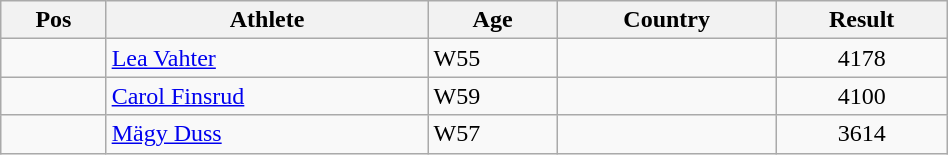<table class="wikitable"  style="text-align:center; width:50%;">
<tr>
<th>Pos</th>
<th>Athlete</th>
<th>Age</th>
<th>Country</th>
<th>Result</th>
</tr>
<tr>
<td align=center></td>
<td align=left><a href='#'>Lea Vahter</a></td>
<td align=left>W55</td>
<td align=left></td>
<td>4178</td>
</tr>
<tr>
<td align=center></td>
<td align=left><a href='#'>Carol Finsrud</a></td>
<td align=left>W59</td>
<td align=left></td>
<td>4100</td>
</tr>
<tr>
<td align=center></td>
<td align=left><a href='#'>Mägy Duss</a></td>
<td align=left>W57</td>
<td align=left></td>
<td>3614</td>
</tr>
</table>
